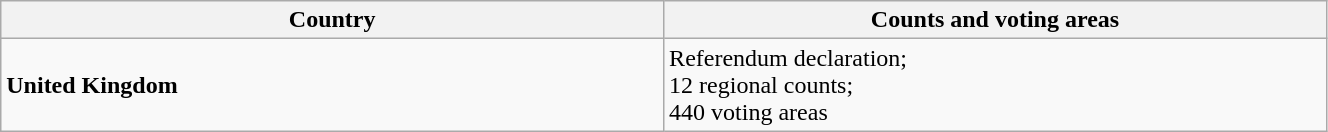<table class="wikitable" style="width:70%;">
<tr>
<th width=35%>Country</th>
<th width=35%>Counts and voting areas</th>
</tr>
<tr>
<td><strong>United Kingdom</strong></td>
<td>Referendum declaration;<br>12 regional counts;<br>440 voting areas</td>
</tr>
</table>
